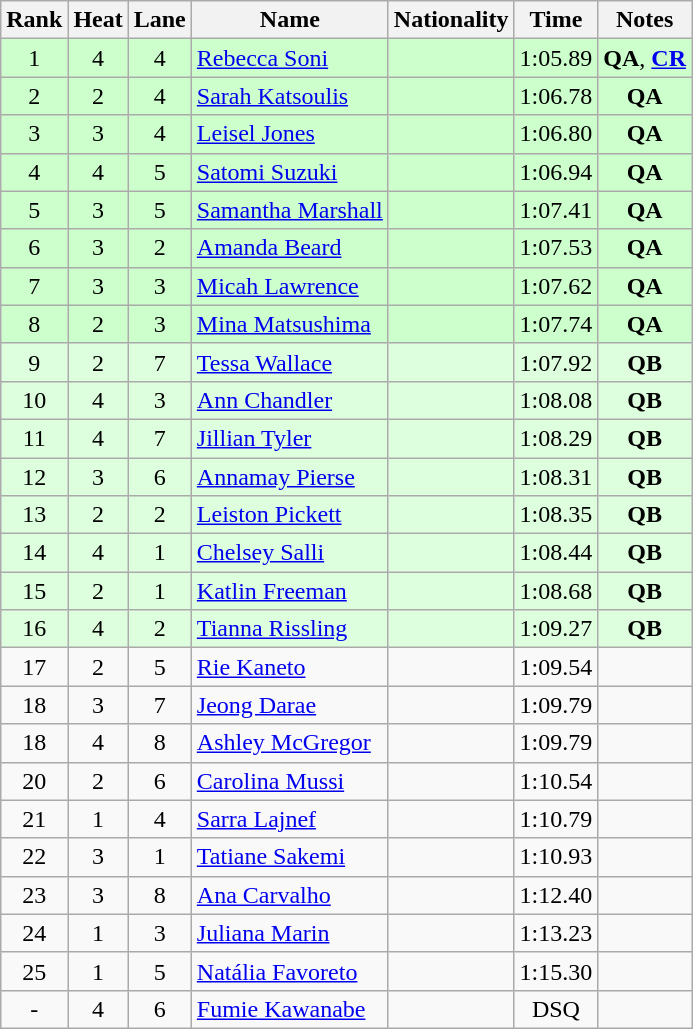<table class="wikitable sortable" style="text-align:center">
<tr>
<th>Rank</th>
<th>Heat</th>
<th>Lane</th>
<th>Name</th>
<th>Nationality</th>
<th>Time</th>
<th>Notes</th>
</tr>
<tr bgcolor=ccffcc>
<td>1</td>
<td>4</td>
<td>4</td>
<td align=left><a href='#'>Rebecca Soni</a></td>
<td align=left></td>
<td>1:05.89</td>
<td><strong>QA</strong>, <strong><a href='#'>CR</a></strong></td>
</tr>
<tr bgcolor=ccffcc>
<td>2</td>
<td>2</td>
<td>4</td>
<td align=left><a href='#'>Sarah Katsoulis</a></td>
<td align=left></td>
<td>1:06.78</td>
<td><strong>QA</strong></td>
</tr>
<tr bgcolor=ccffcc>
<td>3</td>
<td>3</td>
<td>4</td>
<td align=left><a href='#'>Leisel Jones</a></td>
<td align=left></td>
<td>1:06.80</td>
<td><strong>QA</strong></td>
</tr>
<tr bgcolor=ccffcc>
<td>4</td>
<td>4</td>
<td>5</td>
<td align=left><a href='#'>Satomi Suzuki</a></td>
<td align=left></td>
<td>1:06.94</td>
<td><strong>QA</strong></td>
</tr>
<tr bgcolor=ccffcc>
<td>5</td>
<td>3</td>
<td>5</td>
<td align=left><a href='#'>Samantha Marshall</a></td>
<td align=left></td>
<td>1:07.41</td>
<td><strong>QA</strong></td>
</tr>
<tr bgcolor=ccffcc>
<td>6</td>
<td>3</td>
<td>2</td>
<td align=left><a href='#'>Amanda Beard</a></td>
<td align=left></td>
<td>1:07.53</td>
<td><strong>QA</strong></td>
</tr>
<tr bgcolor=ccffcc>
<td>7</td>
<td>3</td>
<td>3</td>
<td align=left><a href='#'>Micah Lawrence</a></td>
<td align=left></td>
<td>1:07.62</td>
<td><strong>QA</strong></td>
</tr>
<tr bgcolor=ccffcc>
<td>8</td>
<td>2</td>
<td>3</td>
<td align=left><a href='#'>Mina Matsushima</a></td>
<td align=left></td>
<td>1:07.74</td>
<td><strong>QA</strong></td>
</tr>
<tr bgcolor=ddffdd>
<td>9</td>
<td>2</td>
<td>7</td>
<td align=left><a href='#'>Tessa Wallace</a></td>
<td align=left></td>
<td>1:07.92</td>
<td><strong>QB</strong></td>
</tr>
<tr bgcolor=ddffdd>
<td>10</td>
<td>4</td>
<td>3</td>
<td align=left><a href='#'>Ann Chandler</a></td>
<td align=left></td>
<td>1:08.08</td>
<td><strong>QB</strong></td>
</tr>
<tr bgcolor=ddffdd>
<td>11</td>
<td>4</td>
<td>7</td>
<td align=left><a href='#'>Jillian Tyler</a></td>
<td align=left></td>
<td>1:08.29</td>
<td><strong>QB</strong></td>
</tr>
<tr bgcolor=ddffdd>
<td>12</td>
<td>3</td>
<td>6</td>
<td align=left><a href='#'>Annamay Pierse</a></td>
<td align=left></td>
<td>1:08.31</td>
<td><strong>QB</strong></td>
</tr>
<tr bgcolor=ddffdd>
<td>13</td>
<td>2</td>
<td>2</td>
<td align=left><a href='#'>Leiston Pickett</a></td>
<td align=left></td>
<td>1:08.35</td>
<td><strong>QB</strong></td>
</tr>
<tr bgcolor=ddffdd>
<td>14</td>
<td>4</td>
<td>1</td>
<td align=left><a href='#'>Chelsey Salli</a></td>
<td align=left></td>
<td>1:08.44</td>
<td><strong>QB</strong></td>
</tr>
<tr bgcolor=ddffdd>
<td>15</td>
<td>2</td>
<td>1</td>
<td align=left><a href='#'>Katlin Freeman</a></td>
<td align=left></td>
<td>1:08.68</td>
<td><strong>QB</strong></td>
</tr>
<tr bgcolor=ddffdd>
<td>16</td>
<td>4</td>
<td>2</td>
<td align=left><a href='#'>Tianna Rissling</a></td>
<td align=left></td>
<td>1:09.27</td>
<td><strong>QB</strong></td>
</tr>
<tr>
<td>17</td>
<td>2</td>
<td>5</td>
<td align=left><a href='#'>Rie Kaneto</a></td>
<td align=left></td>
<td>1:09.54</td>
<td></td>
</tr>
<tr>
<td>18</td>
<td>3</td>
<td>7</td>
<td align=left><a href='#'>Jeong Darae</a></td>
<td align=left></td>
<td>1:09.79</td>
<td></td>
</tr>
<tr>
<td>18</td>
<td>4</td>
<td>8</td>
<td align=left><a href='#'>Ashley McGregor</a></td>
<td align=left></td>
<td>1:09.79</td>
<td></td>
</tr>
<tr>
<td>20</td>
<td>2</td>
<td>6</td>
<td align=left><a href='#'>Carolina Mussi</a></td>
<td align=left></td>
<td>1:10.54</td>
<td></td>
</tr>
<tr>
<td>21</td>
<td>1</td>
<td>4</td>
<td align=left><a href='#'>Sarra Lajnef</a></td>
<td align=left></td>
<td>1:10.79</td>
<td></td>
</tr>
<tr>
<td>22</td>
<td>3</td>
<td>1</td>
<td align=left><a href='#'>Tatiane Sakemi</a></td>
<td align=left></td>
<td>1:10.93</td>
<td></td>
</tr>
<tr>
<td>23</td>
<td>3</td>
<td>8</td>
<td align=left><a href='#'>Ana Carvalho</a></td>
<td align=left></td>
<td>1:12.40</td>
<td></td>
</tr>
<tr>
<td>24</td>
<td>1</td>
<td>3</td>
<td align=left><a href='#'>Juliana Marin</a></td>
<td align=left></td>
<td>1:13.23</td>
<td></td>
</tr>
<tr>
<td>25</td>
<td>1</td>
<td>5</td>
<td align=left><a href='#'>Natália Favoreto</a></td>
<td align=left></td>
<td>1:15.30</td>
<td></td>
</tr>
<tr>
<td>-</td>
<td>4</td>
<td>6</td>
<td align=left><a href='#'>Fumie Kawanabe</a></td>
<td align=left></td>
<td>DSQ</td>
<td></td>
</tr>
</table>
